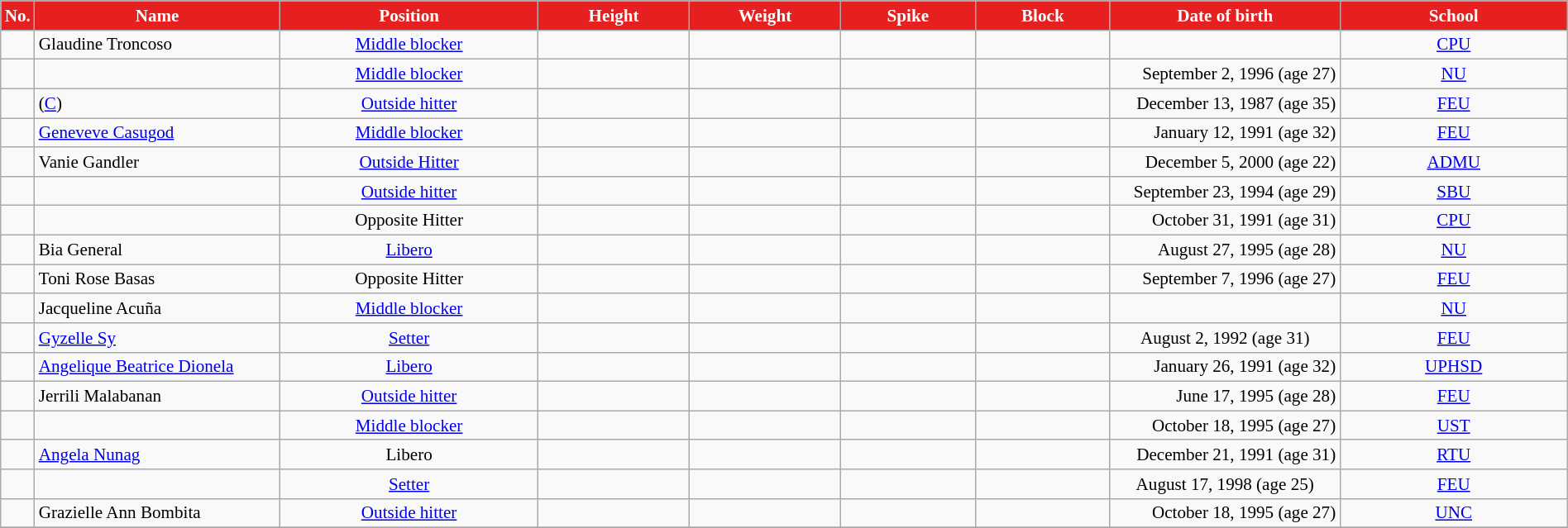<table class="wikitable sortable" style="font-size:88%; text-align:center; width:100%;">
<tr>
<th style="width:1em; background:#E62020; color:white;">No.</th>
<th style="width:15em; background:#E62020; color:white;">Name</th>
<th style="width:16em; background:#E62020; color:white;">Position</th>
<th style="width:9em; background:#E62020; color:white;">Height</th>
<th style="width:9em; background:#E62020; color:white;">Weight</th>
<th style="width:8em; background:#E62020; color:white;">Spike</th>
<th style="width:8em; background:#E62020; color:white;">Block</th>
<th style="width:14em; background:#E62020; color:white;">Date of birth</th>
<th style="width:14em; background:#E62020; color:white;">School</th>
</tr>
<tr>
<td></td>
<td align=left> Glaudine Troncoso</td>
<td><a href='#'>Middle blocker</a></td>
<td></td>
<td></td>
<td></td>
<td></td>
<td></td>
<td><a href='#'>CPU</a></td>
</tr>
<tr>
<td></td>
<td align=left> </td>
<td><a href='#'>Middle blocker</a></td>
<td></td>
<td></td>
<td></td>
<td></td>
<td align=right>September 2, 1996 (age 27)</td>
<td><a href='#'>NU</a></td>
</tr>
<tr>
<td></td>
<td align=left>  (<a href='#'>C</a>)</td>
<td><a href='#'>Outside hitter</a></td>
<td></td>
<td></td>
<td></td>
<td></td>
<td align=right>December 13, 1987 (age 35)</td>
<td><a href='#'>FEU</a></td>
</tr>
<tr align=center>
<td></td>
<td align=left> <a href='#'>Geneveve Casugod</a></td>
<td><a href='#'>Middle blocker</a></td>
<td></td>
<td></td>
<td></td>
<td></td>
<td align=right>January 12, 1991 (age 32)</td>
<td align=center><a href='#'>FEU</a></td>
</tr>
<tr>
<td></td>
<td align=left> Vanie Gandler</td>
<td><a href='#'>Outside Hitter</a></td>
<td></td>
<td></td>
<td></td>
<td></td>
<td align=right>December 5, 2000 (age 22)</td>
<td><a href='#'>ADMU</a></td>
</tr>
<tr>
<td></td>
<td align=left> </td>
<td><a href='#'>Outside hitter</a></td>
<td></td>
<td></td>
<td></td>
<td></td>
<td align=right>September 23, 1994 (age 29)</td>
<td><a href='#'>SBU</a></td>
</tr>
<tr>
<td></td>
<td style="text-align: left"> </td>
<td>Opposite Hitter</td>
<td></td>
<td></td>
<td></td>
<td></td>
<td align=right>October 31, 1991 (age 31)</td>
<td><a href='#'>CPU</a></td>
</tr>
<tr>
<td></td>
<td align=left> Bia General</td>
<td><a href='#'>Libero</a></td>
<td></td>
<td></td>
<td></td>
<td></td>
<td align=right>August 27, 1995 (age 28)</td>
<td><a href='#'>NU</a></td>
</tr>
<tr>
<td></td>
<td align=left> Toni Rose Basas</td>
<td>Opposite Hitter</td>
<td></td>
<td></td>
<td></td>
<td></td>
<td align=right>September 7, 1996 (age 27)</td>
<td><a href='#'>FEU</a></td>
</tr>
<tr>
<td></td>
<td align=left> Jacqueline Acuña</td>
<td><a href='#'>Middle blocker</a></td>
<td></td>
<td></td>
<td></td>
<td></td>
<td></td>
<td><a href='#'>NU</a></td>
</tr>
<tr>
<td></td>
<td align=left> <a href='#'>Gyzelle Sy</a></td>
<td><a href='#'>Setter</a></td>
<td></td>
<td></td>
<td></td>
<td></td>
<td>August 2, 1992 (age 31)</td>
<td><a href='#'>FEU</a></td>
</tr>
<tr>
<td></td>
<td align=left> <a href='#'>Angelique Beatrice Dionela</a></td>
<td><a href='#'>Libero</a></td>
<td></td>
<td></td>
<td></td>
<td></td>
<td align=right>January 26, 1991 (age 32)</td>
<td><a href='#'>UPHSD</a></td>
</tr>
<tr>
<td></td>
<td align=left> Jerrili Malabanan</td>
<td><a href='#'>Outside hitter</a></td>
<td></td>
<td></td>
<td></td>
<td></td>
<td align=right>June 17, 1995 (age 28)</td>
<td><a href='#'>FEU</a></td>
</tr>
<tr>
<td></td>
<td align=left> </td>
<td><a href='#'>Middle blocker</a></td>
<td></td>
<td></td>
<td></td>
<td></td>
<td align=right>October 18, 1995 (age 27)</td>
<td><a href='#'>UST</a></td>
</tr>
<tr>
<td></td>
<td style="text-align: left"> <a href='#'>Angela Nunag</a></td>
<td>Libero</td>
<td></td>
<td></td>
<td></td>
<td></td>
<td align=right>December 21, 1991 (age 31)</td>
<td><a href='#'>RTU</a></td>
</tr>
<tr>
<td></td>
<td align=left> </td>
<td><a href='#'>Setter</a></td>
<td></td>
<td></td>
<td></td>
<td></td>
<td>August 17, 1998 (age 25)</td>
<td><a href='#'>FEU</a></td>
</tr>
<tr>
<td></td>
<td align=left> Grazielle Ann Bombita</td>
<td><a href='#'>Outside hitter</a></td>
<td></td>
<td></td>
<td></td>
<td></td>
<td align=right>October 18, 1995 (age 27)</td>
<td><a href='#'>UNC</a></td>
</tr>
<tr>
</tr>
</table>
